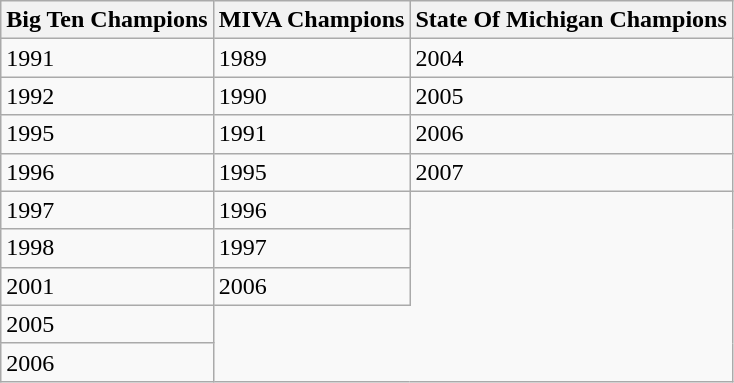<table class="wikitable">
<tr>
<th>Big Ten Champions</th>
<th>MIVA Champions</th>
<th>State Of Michigan Champions</th>
</tr>
<tr>
<td>1991</td>
<td>1989</td>
<td>2004</td>
</tr>
<tr>
<td>1992</td>
<td>1990</td>
<td>2005</td>
</tr>
<tr>
<td>1995</td>
<td>1991</td>
<td>2006</td>
</tr>
<tr>
<td>1996</td>
<td>1995</td>
<td>2007</td>
</tr>
<tr>
<td>1997</td>
<td>1996</td>
</tr>
<tr>
<td>1998</td>
<td>1997</td>
</tr>
<tr>
<td>2001</td>
<td>2006</td>
</tr>
<tr>
<td>2005</td>
</tr>
<tr>
<td>2006</td>
</tr>
</table>
